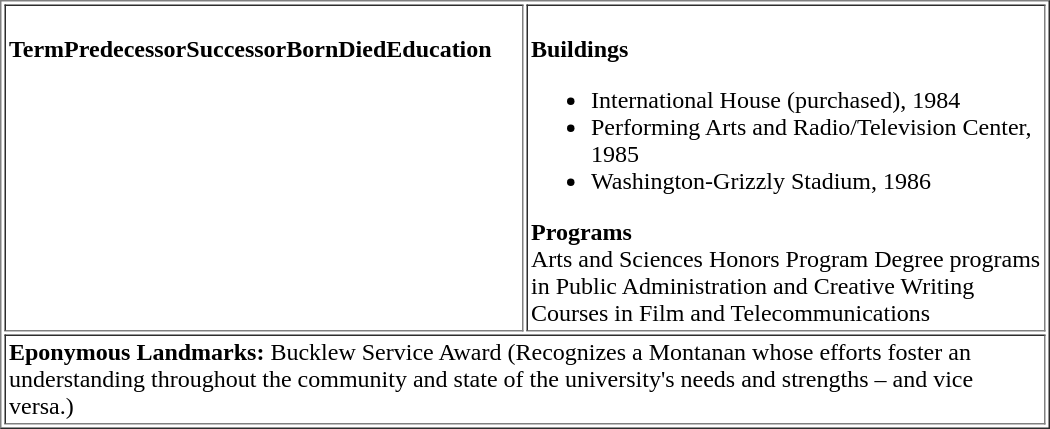<table border="1" cellpadding="2" width="700">
<tr>
<td valign=top width=50%><br><strong>Term</strong><strong>Predecessor</strong><strong>Successor</strong><strong>Born</strong><strong>Died</strong><strong>Education</strong></td>
<td valign=top><br><strong>Buildings</strong><ul><li>International House (purchased), 1984</li><li>Performing Arts and Radio/Television Center, 1985</li><li>Washington-Grizzly Stadium, 1986</li></ul><strong>Programs</strong><br>
Arts and Sciences Honors Program
Degree programs in Public Administration and Creative Writing
Courses in Film and Telecommunications</td>
</tr>
<tr>
<td colspan="2" style="text-align: left;"><strong>Eponymous Landmarks:</strong> Bucklew Service Award (Recognizes a Montanan whose efforts foster an understanding throughout the community and state of the university's needs and strengths – and vice versa.)</td>
</tr>
</table>
